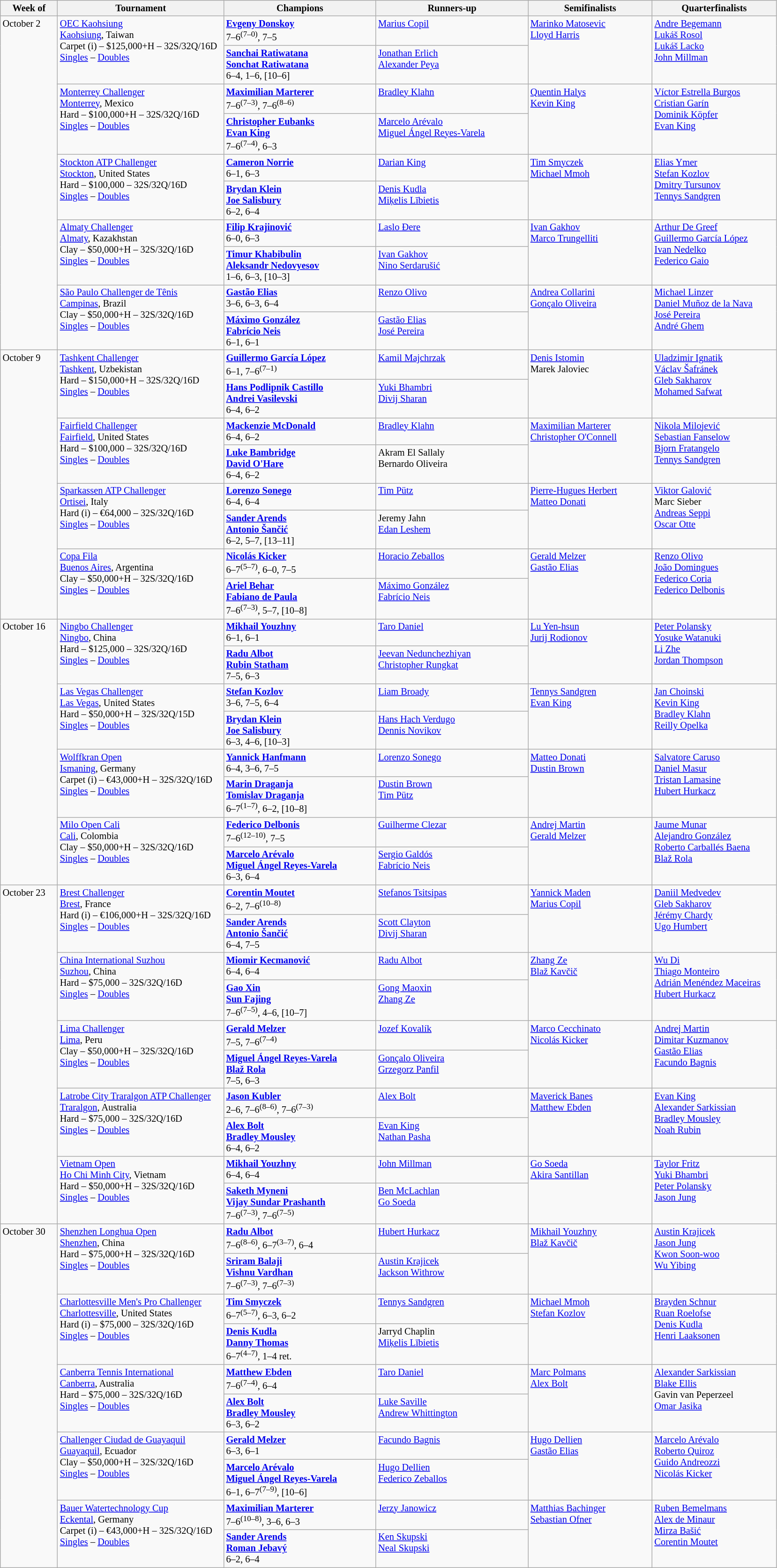<table class="wikitable" style="font-size:85%;">
<tr>
<th width="75">Week of</th>
<th width="230">Tournament</th>
<th width="210">Champions</th>
<th width="210">Runners-up</th>
<th width="170">Semifinalists</th>
<th width="170">Quarterfinalists</th>
</tr>
<tr valign=top>
<td rowspan=10>October 2</td>
<td rowspan=2><a href='#'>OEC Kaohsiung</a><br><a href='#'>Kaohsiung</a>, Taiwan <br> Carpet (i) – $125,000+H – 32S/32Q/16D<br><a href='#'>Singles</a> – <a href='#'>Doubles</a></td>
<td> <strong><a href='#'>Evgeny Donskoy</a></strong><br>7–6<sup>(7–0)</sup>, 7–5</td>
<td> <a href='#'>Marius Copil</a></td>
<td rowspan=2> <a href='#'>Marinko Matosevic</a> <br>  <a href='#'>Lloyd Harris</a></td>
<td rowspan=2> <a href='#'>Andre Begemann</a><br> <a href='#'>Lukáš Rosol</a> <br> <a href='#'>Lukáš Lacko</a> <br>  <a href='#'>John Millman</a></td>
</tr>
<tr valign=top>
<td> <strong><a href='#'>Sanchai Ratiwatana</a></strong><br> <strong><a href='#'>Sonchat Ratiwatana</a></strong><br>6–4, 1–6, [10–6]</td>
<td> <a href='#'>Jonathan Erlich</a><br> <a href='#'>Alexander Peya</a></td>
</tr>
<tr valign=top>
<td rowspan=2><a href='#'>Monterrey Challenger</a><br><a href='#'>Monterrey</a>, Mexico <br> Hard – $100,000+H – 32S/32Q/16D<br><a href='#'>Singles</a> – <a href='#'>Doubles</a></td>
<td> <strong><a href='#'>Maximilian Marterer</a></strong><br>7–6<sup>(7–3)</sup>, 7–6<sup>(8–6)</sup></td>
<td> <a href='#'>Bradley Klahn</a></td>
<td rowspan=2> <a href='#'>Quentin Halys</a> <br>  <a href='#'>Kevin King</a></td>
<td rowspan=2> <a href='#'>Víctor Estrella Burgos</a> <br> <a href='#'>Cristian Garín</a> <br> <a href='#'>Dominik Köpfer</a> <br>  <a href='#'>Evan King</a></td>
</tr>
<tr valign=top>
<td> <strong><a href='#'>Christopher Eubanks</a></strong><br> <strong><a href='#'>Evan King</a></strong><br>7–6<sup>(7–4)</sup>, 6–3</td>
<td> <a href='#'>Marcelo Arévalo</a><br> <a href='#'>Miguel Ángel Reyes-Varela</a></td>
</tr>
<tr valign=top>
<td rowspan=2><a href='#'>Stockton ATP Challenger</a><br><a href='#'>Stockton</a>, United States <br> Hard – $100,000 – 32S/32Q/16D<br><a href='#'>Singles</a> – <a href='#'>Doubles</a></td>
<td> <strong><a href='#'>Cameron Norrie</a></strong><br>6–1, 6–3</td>
<td> <a href='#'>Darian King</a></td>
<td rowspan=2> <a href='#'>Tim Smyczek</a> <br>  <a href='#'>Michael Mmoh</a></td>
<td rowspan=2> <a href='#'>Elias Ymer</a> <br> <a href='#'>Stefan Kozlov</a> <br> <a href='#'>Dmitry Tursunov</a> <br>  <a href='#'>Tennys Sandgren</a></td>
</tr>
<tr valign=top>
<td> <strong><a href='#'>Brydan Klein</a></strong><br> <strong><a href='#'>Joe Salisbury</a></strong><br>6–2, 6–4</td>
<td> <a href='#'>Denis Kudla</a><br> <a href='#'>Miķelis Lībietis</a></td>
</tr>
<tr valign=top>
<td rowspan=2><a href='#'>Almaty Challenger</a><br><a href='#'>Almaty</a>, Kazakhstan <br> Clay – $50,000+H – 32S/32Q/16D<br><a href='#'>Singles</a> – <a href='#'>Doubles</a></td>
<td> <strong><a href='#'>Filip Krajinović</a></strong><br>6–0, 6–3</td>
<td> <a href='#'>Laslo Đere</a></td>
<td rowspan=2> <a href='#'>Ivan Gakhov</a> <br>  <a href='#'>Marco Trungelliti</a></td>
<td rowspan=2> <a href='#'>Arthur De Greef</a> <br> <a href='#'>Guillermo García López</a> <br>  <a href='#'>Ivan Nedelko</a> <br>  <a href='#'>Federico Gaio</a></td>
</tr>
<tr valign=top>
<td> <strong><a href='#'>Timur Khabibulin</a></strong><br> <strong><a href='#'>Aleksandr Nedovyesov</a></strong><br>1–6, 6–3, [10–3]</td>
<td> <a href='#'>Ivan Gakhov</a><br> <a href='#'>Nino Serdarušić</a></td>
</tr>
<tr valign=top>
<td rowspan=2><a href='#'>São Paulo Challenger de Tênis</a><br><a href='#'>Campinas</a>, Brazil <br> Clay – $50,000+H – 32S/32Q/16D<br><a href='#'>Singles</a> – <a href='#'>Doubles</a></td>
<td> <strong><a href='#'>Gastão Elias</a></strong><br>3–6, 6–3, 6–4</td>
<td> <a href='#'>Renzo Olivo</a></td>
<td rowspan=2> <a href='#'>Andrea Collarini</a> <br>  <a href='#'>Gonçalo Oliveira</a></td>
<td rowspan=2> <a href='#'>Michael Linzer</a> <br> <a href='#'>Daniel Muñoz de la Nava</a> <br> <a href='#'>José Pereira</a> <br>  <a href='#'>André Ghem</a></td>
</tr>
<tr valign=top>
<td> <strong><a href='#'>Máximo González</a></strong><br> <strong><a href='#'>Fabrício Neis</a></strong><br>6–1, 6–1</td>
<td> <a href='#'>Gastão Elias</a><br> <a href='#'>José Pereira</a></td>
</tr>
<tr valign=top>
<td rowspan=8>October 9</td>
<td rowspan=2><a href='#'>Tashkent Challenger</a><br><a href='#'>Tashkent</a>, Uzbekistan <br> Hard – $150,000+H – 32S/32Q/16D<br><a href='#'>Singles</a> – <a href='#'>Doubles</a></td>
<td> <strong><a href='#'>Guillermo García López</a></strong><br>6–1, 7–6<sup>(7–1)</sup></td>
<td> <a href='#'>Kamil Majchrzak</a></td>
<td rowspan=2> <a href='#'>Denis Istomin</a> <br>  Marek Jaloviec</td>
<td rowspan=2> <a href='#'>Uladzimir Ignatik</a> <br>  <a href='#'>Václav Šafránek</a> <br> <a href='#'>Gleb Sakharov</a> <br>   <a href='#'>Mohamed Safwat</a></td>
</tr>
<tr valign=top>
<td> <strong><a href='#'>Hans Podlipnik Castillo</a></strong><br> <strong><a href='#'>Andrei Vasilevski</a></strong><br>6–4, 6–2</td>
<td> <a href='#'>Yuki Bhambri</a><br> <a href='#'>Divij Sharan</a></td>
</tr>
<tr valign=top>
<td rowspan=2><a href='#'>Fairfield Challenger</a><br><a href='#'>Fairfield</a>, United States <br> Hard – $100,000 – 32S/32Q/16D<br><a href='#'>Singles</a> – <a href='#'>Doubles</a></td>
<td> <strong><a href='#'>Mackenzie McDonald</a></strong><br>6–4, 6–2</td>
<td> <a href='#'>Bradley Klahn</a></td>
<td rowspan=2> <a href='#'>Maximilian Marterer</a> <br>  <a href='#'>Christopher O'Connell</a></td>
<td rowspan=2> <a href='#'>Nikola Milojević</a> <br> <a href='#'>Sebastian Fanselow</a> <br> <a href='#'>Bjorn Fratangelo</a> <br>  <a href='#'>Tennys Sandgren</a></td>
</tr>
<tr valign=top>
<td> <strong><a href='#'>Luke Bambridge</a></strong><br> <strong><a href='#'>David O'Hare</a></strong><br>6–4, 6–2</td>
<td> Akram El Sallaly<br> Bernardo Oliveira</td>
</tr>
<tr valign=top>
<td rowspan=2><a href='#'>Sparkassen ATP Challenger</a><br><a href='#'>Ortisei</a>, Italy <br> Hard (i) – €64,000 – 32S/32Q/16D<br><a href='#'>Singles</a> – <a href='#'>Doubles</a></td>
<td> <strong><a href='#'>Lorenzo Sonego</a></strong><br>6–4, 6–4</td>
<td> <a href='#'>Tim Pütz</a></td>
<td rowspan=2> <a href='#'>Pierre-Hugues Herbert</a> <br>  <a href='#'>Matteo Donati</a></td>
<td rowspan=2> <a href='#'>Viktor Galović</a> <br> Marc Sieber <br> <a href='#'>Andreas Seppi</a> <br>  <a href='#'>Oscar Otte</a></td>
</tr>
<tr valign=top>
<td> <strong><a href='#'>Sander Arends</a></strong><br> <strong><a href='#'>Antonio Šančić</a></strong><br>6–2, 5–7, [13–11]</td>
<td> Jeremy Jahn<br> <a href='#'>Edan Leshem</a></td>
</tr>
<tr valign=top>
<td rowspan=2><a href='#'>Copa Fila</a><br><a href='#'>Buenos Aires</a>, Argentina <br> Clay – $50,000+H – 32S/32Q/16D<br><a href='#'>Singles</a> – <a href='#'>Doubles</a></td>
<td> <strong><a href='#'>Nicolás Kicker</a></strong><br>6–7<sup>(5–7)</sup>, 6–0, 7–5</td>
<td> <a href='#'>Horacio Zeballos</a></td>
<td rowspan=2> <a href='#'>Gerald Melzer</a> <br>  <a href='#'>Gastão Elias</a></td>
<td rowspan=2> <a href='#'>Renzo Olivo</a> <br> <a href='#'>João Domingues</a> <br> <a href='#'>Federico Coria</a> <br>  <a href='#'>Federico Delbonis</a></td>
</tr>
<tr valign=top>
<td> <strong><a href='#'>Ariel Behar</a></strong><br> <strong><a href='#'>Fabiano de Paula</a></strong><br>7–6<sup>(7–3)</sup>, 5–7, [10–8]</td>
<td> <a href='#'>Máximo González</a><br> <a href='#'>Fabrício Neis</a></td>
</tr>
<tr valign=top>
<td rowspan=8>October 16</td>
<td rowspan=2><a href='#'>Ningbo Challenger</a><br><a href='#'>Ningbo</a>, China <br> Hard – $125,000 – 32S/32Q/16D<br><a href='#'>Singles</a> – <a href='#'>Doubles</a></td>
<td> <strong><a href='#'>Mikhail Youzhny</a></strong><br>6–1, 6–1</td>
<td> <a href='#'>Taro Daniel</a></td>
<td rowspan=2> <a href='#'>Lu Yen-hsun</a> <br>  <a href='#'>Jurij Rodionov</a></td>
<td rowspan=2> <a href='#'>Peter Polansky</a> <br> <a href='#'>Yosuke Watanuki</a> <br> <a href='#'>Li Zhe</a> <br>  <a href='#'>Jordan Thompson</a></td>
</tr>
<tr valign=top>
<td> <strong><a href='#'>Radu Albot</a></strong><br> <strong><a href='#'>Rubin Statham</a></strong><br>7–5, 6–3</td>
<td> <a href='#'>Jeevan Nedunchezhiyan</a><br> <a href='#'>Christopher Rungkat</a></td>
</tr>
<tr valign=top>
<td rowspan=2><a href='#'>Las Vegas Challenger</a><br><a href='#'>Las Vegas</a>, United States <br> Hard – $50,000+H – 32S/32Q/15D<br><a href='#'>Singles</a> – <a href='#'>Doubles</a></td>
<td> <strong><a href='#'>Stefan Kozlov</a></strong><br>3–6, 7–5, 6–4</td>
<td> <a href='#'>Liam Broady</a></td>
<td rowspan=2> <a href='#'>Tennys Sandgren</a> <br>  <a href='#'>Evan King</a></td>
<td rowspan=2> <a href='#'>Jan Choinski</a> <br> <a href='#'>Kevin King</a> <br> <a href='#'>Bradley Klahn</a> <br>  <a href='#'>Reilly Opelka</a></td>
</tr>
<tr valign=top>
<td> <strong><a href='#'>Brydan Klein</a></strong><br> <strong><a href='#'>Joe Salisbury</a></strong><br>6–3, 4–6, [10–3]</td>
<td> <a href='#'>Hans Hach Verdugo</a><br> <a href='#'>Dennis Novikov</a></td>
</tr>
<tr valign=top>
<td rowspan=2><a href='#'>Wolffkran Open</a><br><a href='#'>Ismaning</a>, Germany <br> Carpet (i) – €43,000+H – 32S/32Q/16D<br><a href='#'>Singles</a> – <a href='#'>Doubles</a></td>
<td> <strong><a href='#'>Yannick Hanfmann</a></strong><br>6–4, 3–6, 7–5</td>
<td> <a href='#'>Lorenzo Sonego</a></td>
<td rowspan=2> <a href='#'>Matteo Donati</a> <br>  <a href='#'>Dustin Brown</a></td>
<td rowspan=2> <a href='#'>Salvatore Caruso</a> <br> <a href='#'>Daniel Masur</a> <br> <a href='#'>Tristan Lamasine</a> <br>  <a href='#'>Hubert Hurkacz</a></td>
</tr>
<tr valign=top>
<td> <strong><a href='#'>Marin Draganja</a></strong><br> <strong><a href='#'>Tomislav Draganja</a></strong><br>6–7<sup>(1–7)</sup>, 6–2, [10–8]</td>
<td> <a href='#'>Dustin Brown</a><br> <a href='#'>Tim Pütz</a></td>
</tr>
<tr valign=top>
<td rowspan=2><a href='#'>Milo Open Cali</a><br><a href='#'>Cali</a>, Colombia <br> Clay – $50,000+H – 32S/32Q/16D<br><a href='#'>Singles</a> – <a href='#'>Doubles</a></td>
<td> <strong><a href='#'>Federico Delbonis</a></strong><br>7–6<sup>(12–10)</sup>, 7–5</td>
<td> <a href='#'>Guilherme Clezar</a></td>
<td rowspan=2> <a href='#'>Andrej Martin</a> <br>  <a href='#'>Gerald Melzer</a></td>
<td rowspan=2> <a href='#'>Jaume Munar</a> <br> <a href='#'>Alejandro González</a> <br> <a href='#'>Roberto Carballés Baena</a> <br>  <a href='#'>Blaž Rola</a></td>
</tr>
<tr valign=top>
<td> <strong><a href='#'>Marcelo Arévalo</a></strong><br> <strong><a href='#'>Miguel Ángel Reyes-Varela</a></strong><br>6–3, 6–4</td>
<td> <a href='#'>Sergio Galdós</a><br> <a href='#'>Fabrício Neis</a></td>
</tr>
<tr valign=top>
<td rowspan=10>October 23</td>
<td rowspan=2><a href='#'>Brest Challenger</a><br><a href='#'>Brest</a>, France <br> Hard (i) – €106,000+H – 32S/32Q/16D<br><a href='#'>Singles</a> – <a href='#'>Doubles</a></td>
<td> <strong><a href='#'>Corentin Moutet</a></strong><br>6–2, 7–6<sup>(10–8)</sup></td>
<td> <a href='#'>Stefanos Tsitsipas</a></td>
<td rowspan=2> <a href='#'>Yannick Maden</a> <br>  <a href='#'>Marius Copil</a></td>
<td rowspan=2> <a href='#'>Daniil Medvedev</a> <br> <a href='#'>Gleb Sakharov</a> <br> <a href='#'>Jérémy Chardy</a> <br>  <a href='#'>Ugo Humbert</a></td>
</tr>
<tr valign=top>
<td> <strong><a href='#'>Sander Arends</a></strong><br> <strong><a href='#'>Antonio Šančić</a></strong><br>6–4, 7–5</td>
<td> <a href='#'>Scott Clayton</a><br> <a href='#'>Divij Sharan</a></td>
</tr>
<tr valign=top>
<td rowspan=2><a href='#'>China International Suzhou</a><br><a href='#'>Suzhou</a>, China <br> Hard – $75,000 – 32S/32Q/16D<br><a href='#'>Singles</a> – <a href='#'>Doubles</a></td>
<td> <strong><a href='#'>Miomir Kecmanović</a></strong><br>6–4, 6–4</td>
<td> <a href='#'>Radu Albot</a></td>
<td rowspan=2> <a href='#'>Zhang Ze</a> <br>  <a href='#'>Blaž Kavčič</a></td>
<td rowspan=2> <a href='#'>Wu Di</a> <br> <a href='#'>Thiago Monteiro</a> <br> <a href='#'>Adrián Menéndez Maceiras</a> <br>  <a href='#'>Hubert Hurkacz</a></td>
</tr>
<tr valign=top>
<td> <strong><a href='#'>Gao Xin</a></strong><br> <strong><a href='#'>Sun Fajing</a></strong><br>7–6<sup>(7–5)</sup>, 4–6, [10–7]</td>
<td> <a href='#'>Gong Maoxin</a><br> <a href='#'>Zhang Ze</a></td>
</tr>
<tr valign=top>
<td rowspan=2><a href='#'>Lima Challenger</a><br><a href='#'>Lima</a>, Peru <br> Clay – $50,000+H – 32S/32Q/16D<br><a href='#'>Singles</a> – <a href='#'>Doubles</a></td>
<td> <strong><a href='#'>Gerald Melzer</a></strong><br>7–5, 7–6<sup>(7–4)</sup></td>
<td> <a href='#'>Jozef Kovalík</a></td>
<td rowspan=2> <a href='#'>Marco Cecchinato</a> <br>  <a href='#'>Nicolás Kicker</a></td>
<td rowspan=2> <a href='#'>Andrej Martin</a> <br> <a href='#'>Dimitar Kuzmanov</a> <br> <a href='#'>Gastão Elias</a> <br>  <a href='#'>Facundo Bagnis</a></td>
</tr>
<tr valign=top>
<td> <strong><a href='#'>Miguel Ángel Reyes-Varela</a></strong><br> <strong><a href='#'>Blaž Rola</a></strong><br>7–5, 6–3</td>
<td> <a href='#'>Gonçalo Oliveira</a><br> <a href='#'>Grzegorz Panfil</a></td>
</tr>
<tr valign=top>
<td rowspan=2><a href='#'>Latrobe City Traralgon ATP Challenger</a><br><a href='#'>Traralgon</a>, Australia <br> Hard – $75,000 – 32S/32Q/16D<br><a href='#'>Singles</a> – <a href='#'>Doubles</a></td>
<td> <strong><a href='#'>Jason Kubler</a></strong><br>2–6, 7–6<sup>(8–6)</sup>, 7–6<sup>(7–3)</sup></td>
<td> <a href='#'>Alex Bolt</a></td>
<td rowspan=2> <a href='#'>Maverick Banes</a> <br>  <a href='#'>Matthew Ebden</a></td>
<td rowspan=2> <a href='#'>Evan King</a> <br> <a href='#'>Alexander Sarkissian</a> <br> <a href='#'>Bradley Mousley</a> <br>  <a href='#'>Noah Rubin</a></td>
</tr>
<tr valign=top>
<td> <strong><a href='#'>Alex Bolt</a></strong><br> <strong><a href='#'>Bradley Mousley</a></strong><br>6–4, 6–2</td>
<td> <a href='#'>Evan King</a><br> <a href='#'>Nathan Pasha</a></td>
</tr>
<tr valign=top>
<td rowspan=2><a href='#'>Vietnam Open</a><br><a href='#'>Ho Chi Minh City</a>, Vietnam <br> Hard – $50,000+H – 32S/32Q/16D<br><a href='#'>Singles</a> – <a href='#'>Doubles</a></td>
<td> <strong><a href='#'>Mikhail Youzhny</a></strong><br>6–4, 6–4</td>
<td> <a href='#'>John Millman</a></td>
<td rowspan=2> <a href='#'>Go Soeda</a> <br>  <a href='#'>Akira Santillan</a></td>
<td rowspan=2> <a href='#'>Taylor Fritz</a> <br> <a href='#'>Yuki Bhambri</a> <br> <a href='#'>Peter Polansky</a> <br>  <a href='#'>Jason Jung</a></td>
</tr>
<tr valign=top>
<td> <strong><a href='#'>Saketh Myneni</a></strong><br> <strong><a href='#'>Vijay Sundar Prashanth</a></strong><br>7–6<sup>(7–3)</sup>, 7–6<sup>(7–5)</sup></td>
<td> <a href='#'>Ben McLachlan</a><br> <a href='#'>Go Soeda</a></td>
</tr>
<tr valign=top>
<td rowspan=10>October 30</td>
<td rowspan=2><a href='#'>Shenzhen Longhua Open</a><br><a href='#'>Shenzhen</a>, China <br> Hard – $75,000+H – 32S/32Q/16D<br><a href='#'>Singles</a> – <a href='#'>Doubles</a></td>
<td> <strong><a href='#'>Radu Albot</a></strong><br>7–6<sup>(8–6)</sup>, 6–7<sup>(3–7)</sup>, 6–4</td>
<td> <a href='#'>Hubert Hurkacz</a></td>
<td rowspan=2> <a href='#'>Mikhail Youzhny</a> <br>  <a href='#'>Blaž Kavčič</a></td>
<td rowspan=2> <a href='#'>Austin Krajicek</a> <br> <a href='#'>Jason Jung</a> <br> <a href='#'>Kwon Soon-woo</a> <br>  <a href='#'>Wu Yibing</a></td>
</tr>
<tr valign=top>
<td> <strong><a href='#'>Sriram Balaji</a></strong><br> <strong><a href='#'>Vishnu Vardhan</a></strong><br>7–6<sup>(7–3)</sup>, 7–6<sup>(7–3)</sup></td>
<td> <a href='#'>Austin Krajicek</a><br> <a href='#'>Jackson Withrow</a></td>
</tr>
<tr valign=top>
<td rowspan=2><a href='#'>Charlottesville Men's Pro Challenger</a><br><a href='#'>Charlottesville</a>, United States <br> Hard (i) – $75,000 – 32S/32Q/16D<br><a href='#'>Singles</a> – <a href='#'>Doubles</a></td>
<td> <strong><a href='#'>Tim Smyczek</a></strong><br>6–7<sup>(5–7)</sup>, 6–3, 6–2</td>
<td> <a href='#'>Tennys Sandgren</a></td>
<td rowspan=2> <a href='#'>Michael Mmoh</a> <br>  <a href='#'>Stefan Kozlov</a></td>
<td rowspan=2> <a href='#'>Brayden Schnur</a> <br> <a href='#'>Ruan Roelofse</a> <br> <a href='#'>Denis Kudla</a> <br>  <a href='#'>Henri Laaksonen</a></td>
</tr>
<tr valign=top>
<td> <strong><a href='#'>Denis Kudla</a></strong><br> <strong><a href='#'>Danny Thomas</a></strong><br>6–7<sup>(4–7)</sup>, 1–4 ret.</td>
<td> Jarryd Chaplin<br> <a href='#'>Miķelis Lībietis</a></td>
</tr>
<tr valign=top>
<td rowspan=2><a href='#'>Canberra Tennis International</a><br><a href='#'>Canberra</a>, Australia <br> Hard – $75,000 – 32S/32Q/16D<br><a href='#'>Singles</a> – <a href='#'>Doubles</a></td>
<td> <strong><a href='#'>Matthew Ebden</a></strong><br>7–6<sup>(7–4)</sup>, 6–4</td>
<td> <a href='#'>Taro Daniel</a></td>
<td rowspan=2> <a href='#'>Marc Polmans</a> <br>  <a href='#'>Alex Bolt</a></td>
<td rowspan=2> <a href='#'>Alexander Sarkissian</a> <br> <a href='#'>Blake Ellis</a> <br> Gavin van Peperzeel <br>  <a href='#'>Omar Jasika</a></td>
</tr>
<tr valign=top>
<td> <strong><a href='#'>Alex Bolt</a></strong><br> <strong><a href='#'>Bradley Mousley</a></strong><br>6–3, 6–2</td>
<td> <a href='#'>Luke Saville</a><br> <a href='#'>Andrew Whittington</a></td>
</tr>
<tr valign=top>
<td rowspan=2><a href='#'>Challenger Ciudad de Guayaquil</a><br><a href='#'>Guayaquil</a>, Ecuador <br> Clay – $50,000+H – 32S/32Q/16D<br><a href='#'>Singles</a> – <a href='#'>Doubles</a></td>
<td> <strong><a href='#'>Gerald Melzer</a></strong><br>6–3, 6–1</td>
<td> <a href='#'>Facundo Bagnis</a></td>
<td rowspan=2> <a href='#'>Hugo Dellien</a> <br>  <a href='#'>Gastão Elias</a></td>
<td rowspan=2> <a href='#'>Marcelo Arévalo</a> <br> <a href='#'>Roberto Quiroz</a> <br> <a href='#'>Guido Andreozzi</a> <br>  <a href='#'>Nicolás Kicker</a></td>
</tr>
<tr valign=top>
<td> <strong><a href='#'>Marcelo Arévalo</a></strong><br> <strong><a href='#'>Miguel Ángel Reyes-Varela</a></strong><br>6–1, 6–7<sup>(7–9)</sup>, [10–6]</td>
<td> <a href='#'>Hugo Dellien</a><br> <a href='#'>Federico Zeballos</a></td>
</tr>
<tr valign=top>
<td rowspan=2><a href='#'>Bauer Watertechnology Cup</a><br><a href='#'>Eckental</a>, Germany <br> Carpet (i) – €43,000+H – 32S/32Q/16D<br><a href='#'>Singles</a> – <a href='#'>Doubles</a></td>
<td> <strong><a href='#'>Maximilian Marterer</a></strong><br>7–6<sup>(10–8)</sup>, 3–6, 6–3</td>
<td> <a href='#'>Jerzy Janowicz</a></td>
<td rowspan=2> <a href='#'>Matthias Bachinger</a> <br>  <a href='#'>Sebastian Ofner</a></td>
<td rowspan=2> <a href='#'>Ruben Bemelmans</a> <br> <a href='#'>Alex de Minaur</a> <br> <a href='#'>Mirza Bašić</a> <br>  <a href='#'>Corentin Moutet</a></td>
</tr>
<tr valign=top>
<td> <strong><a href='#'>Sander Arends</a></strong><br> <strong><a href='#'>Roman Jebavý</a></strong><br>6–2, 6–4</td>
<td> <a href='#'>Ken Skupski</a><br> <a href='#'>Neal Skupski</a></td>
</tr>
</table>
